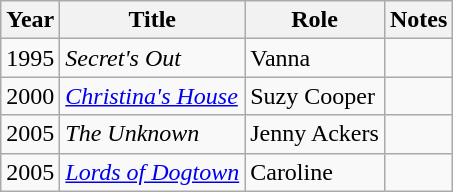<table class="wikitable sortable">
<tr>
<th>Year</th>
<th>Title</th>
<th>Role</th>
<th class="unsortable">Notes</th>
</tr>
<tr>
<td>1995</td>
<td><em>Secret's Out</em></td>
<td>Vanna</td>
<td></td>
</tr>
<tr>
<td>2000</td>
<td><em><a href='#'>Christina's House</a></em></td>
<td>Suzy Cooper</td>
<td></td>
</tr>
<tr>
<td>2005</td>
<td data-sort-value="Unknown, The"><em>The Unknown</em></td>
<td>Jenny Ackers</td>
<td></td>
</tr>
<tr>
<td>2005</td>
<td><em><a href='#'>Lords of Dogtown</a></em></td>
<td>Caroline</td>
<td></td>
</tr>
</table>
